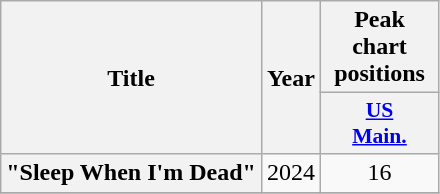<table class="wikitable plainrowheaders" style="text-align:center;">
<tr>
<th rowspan="2" scope="col">Title</th>
<th rowspan="2" scope="col">Year</th>
<th scope="col" colspan="5">Peak chart positions</th>
</tr>
<tr>
<th style="width:5em; font-size:90%;"><a href='#'>US<br>Main.</a><br></th>
</tr>
<tr>
<th scope="row">"Sleep When I'm Dead"</th>
<td>2024</td>
<td>16</td>
</tr>
<tr>
</tr>
</table>
